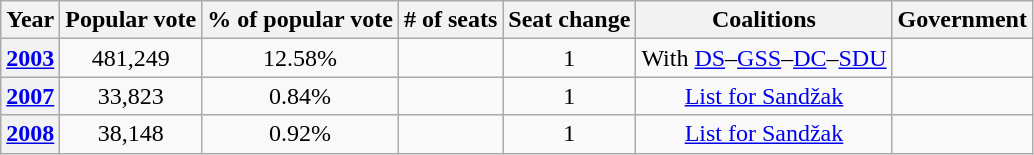<table class="wikitable sortable" style="text-align:center">
<tr>
<th>Year</th>
<th>Popular vote</th>
<th>% of popular vote</th>
<th># of seats</th>
<th>Seat change</th>
<th>Coalitions</th>
<th>Government</th>
</tr>
<tr>
<th><a href='#'>2003</a></th>
<td>481,249</td>
<td>12.58%</td>
<td></td>
<td> 1</td>
<td>With <a href='#'>DS</a>–<a href='#'>GSS</a>–<a href='#'>DC</a>–<a href='#'>SDU</a></td>
<td></td>
</tr>
<tr>
<th><a href='#'>2007</a></th>
<td>33,823</td>
<td>0.84%</td>
<td></td>
<td> 1</td>
<td><a href='#'>List for Sandžak</a></td>
<td></td>
</tr>
<tr>
<th><a href='#'>2008</a></th>
<td>38,148</td>
<td>0.92%</td>
<td></td>
<td> 1</td>
<td><a href='#'>List for Sandžak</a></td>
<td></td>
</tr>
</table>
